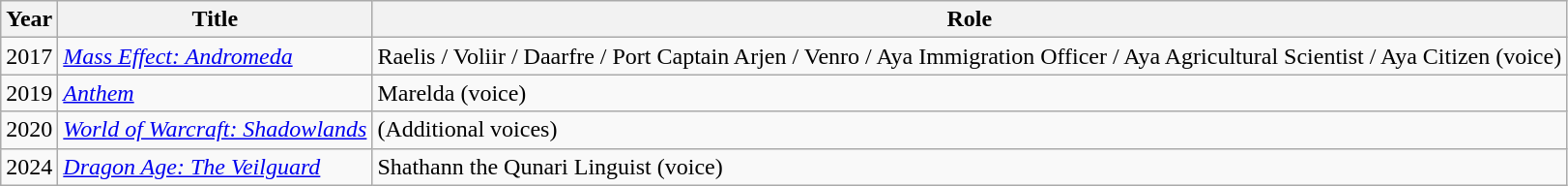<table class="wikitable">
<tr>
<th>Year</th>
<th>Title</th>
<th>Role</th>
</tr>
<tr>
<td>2017</td>
<td><em><a href='#'>Mass Effect: Andromeda</a></em></td>
<td>Raelis / Voliir / Daarfre / Port Captain Arjen / Venro / Aya Immigration Officer / Aya Agricultural Scientist / Aya Citizen (voice)</td>
</tr>
<tr>
<td>2019</td>
<td><a href='#'><em>Anthem</em></a></td>
<td>Marelda (voice)</td>
</tr>
<tr>
<td>2020</td>
<td><em><a href='#'>World of Warcraft: Shadowlands</a></em></td>
<td>(Additional voices)</td>
</tr>
<tr>
<td>2024</td>
<td><em><a href='#'>Dragon Age: The Veilguard</a></em></td>
<td>Shathann the Qunari Linguist (voice)</td>
</tr>
</table>
